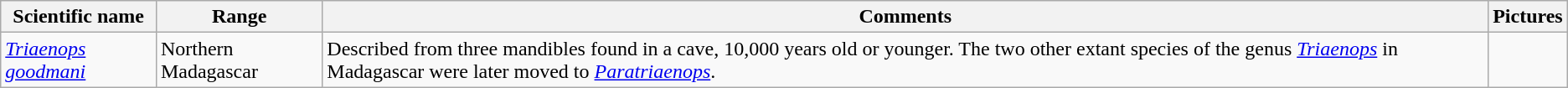<table class="wikitable sortable">
<tr>
<th>Scientific name</th>
<th>Range</th>
<th class="unsortable">Comments</th>
<th class="unsortable">Pictures</th>
</tr>
<tr>
<td><em><a href='#'>Triaenops goodmani</a></em></td>
<td>Northern Madagascar</td>
<td>Described from three mandibles found in a cave, 10,000 years old or younger. The two other extant species of the genus <em><a href='#'>Triaenops</a></em> in Madagascar were later moved to <em><a href='#'>Paratriaenops</a></em>.</td>
<td></td>
</tr>
</table>
